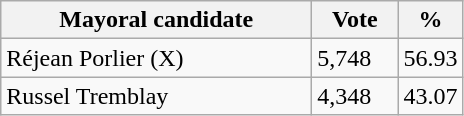<table class="wikitable">
<tr>
<th bgcolor="#DDDDFF" width="200px">Mayoral candidate</th>
<th bgcolor="#DDDDFF" width="50px">Vote</th>
<th bgcolor="#DDDDFF" width="30px">%</th>
</tr>
<tr>
<td>Réjean Porlier (X)</td>
<td>5,748</td>
<td>56.93</td>
</tr>
<tr>
<td>Russel Tremblay</td>
<td>4,348</td>
<td>43.07</td>
</tr>
</table>
